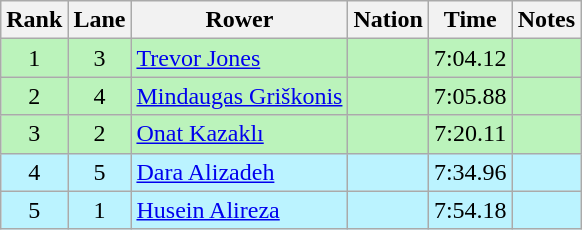<table class="wikitable sortable" style="text-align:center">
<tr>
<th>Rank</th>
<th>Lane</th>
<th>Rower</th>
<th>Nation</th>
<th>Time</th>
<th>Notes</th>
</tr>
<tr bgcolor=bbf3bb>
<td>1</td>
<td>3</td>
<td align="left"><a href='#'>Trevor Jones</a></td>
<td align="left"></td>
<td>7:04.12</td>
<td></td>
</tr>
<tr bgcolor=bbf3bb>
<td>2</td>
<td>4</td>
<td align="left"><a href='#'>Mindaugas Griškonis</a></td>
<td align="left"></td>
<td>7:05.88</td>
<td></td>
</tr>
<tr bgcolor=bbf3bb>
<td>3</td>
<td>2</td>
<td align="left"><a href='#'>Onat Kazaklı</a></td>
<td align="left"></td>
<td>7:20.11</td>
<td></td>
</tr>
<tr bgcolor=bbf3ff>
<td>4</td>
<td>5</td>
<td align="left"><a href='#'>Dara Alizadeh</a></td>
<td align="left"></td>
<td>7:34.96</td>
<td></td>
</tr>
<tr bgcolor=bbf3ff>
<td>5</td>
<td>1</td>
<td align="left"><a href='#'>Husein Alireza</a></td>
<td align="left"></td>
<td>7:54.18</td>
<td></td>
</tr>
</table>
